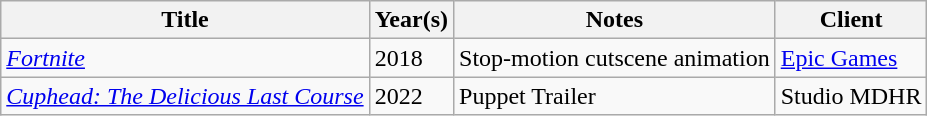<table class="wikitable sortable">
<tr>
<th>Title</th>
<th>Year(s)</th>
<th>Notes</th>
<th>Client</th>
</tr>
<tr>
<td><em><a href='#'>Fortnite</a></em></td>
<td>2018</td>
<td>Stop-motion cutscene animation</td>
<td><a href='#'>Epic Games</a></td>
</tr>
<tr>
<td><em><a href='#'>Cuphead: The Delicious Last Course</a></em></td>
<td>2022</td>
<td>Puppet Trailer</td>
<td>Studio MDHR</td>
</tr>
</table>
